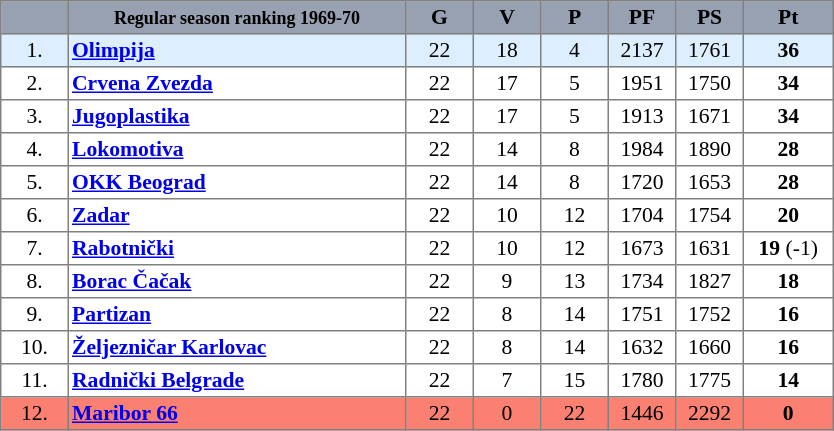<table align=center style="font-size: 90%; border-collapse:collapse" border=1 cellspacing=0 cellpadding=2>
<tr align=center bgcolor=#98A1B2>
<th width=40></th>
<th width=220><span><small>Regular season ranking 1969-70</small></span></th>
<th width="40"><span>G</span></th>
<th width="40"><span>V</span></th>
<th width="40"><span>P</span></th>
<th width="40"><span>PF</span></th>
<th width="40"><span>PS</span></th>
<th width=55><span>Pt</span></th>
</tr>
<tr align=center style="background:#DDEEFF">
<td>1.</td>
<td style="text-align:left;"><strong><a href='#'>Olimpija</a></strong></td>
<td>22</td>
<td>18</td>
<td>4</td>
<td>2137</td>
<td>1761</td>
<td><strong>36</strong></td>
</tr>
<tr align=center>
<td>2.</td>
<td style="text-align:left;"><strong><a href='#'>Crvena Zvezda</a></strong></td>
<td>22</td>
<td>17</td>
<td>5</td>
<td>1951</td>
<td>1750</td>
<td><strong>34</strong></td>
</tr>
<tr align=center>
<td>3.</td>
<td style="text-align:left;"><strong><a href='#'>Jugoplastika</a></strong></td>
<td>22</td>
<td>17</td>
<td>5</td>
<td>1913</td>
<td>1671</td>
<td><strong>34</strong></td>
</tr>
<tr align=center>
<td>4.</td>
<td style="text-align:left;"><strong><a href='#'>Lokomotiva</a></strong></td>
<td>22</td>
<td>14</td>
<td>8</td>
<td>1984</td>
<td>1890</td>
<td><strong>28</strong></td>
</tr>
<tr align=center>
<td>5.</td>
<td style="text-align:left;"><strong><a href='#'>OKK Beograd</a></strong></td>
<td>22</td>
<td>14</td>
<td>8</td>
<td>1720</td>
<td>1653</td>
<td><strong>28</strong></td>
</tr>
<tr align=center>
<td>6.</td>
<td style="text-align:left;"><strong><a href='#'>Zadar</a></strong></td>
<td>22</td>
<td>10</td>
<td>12</td>
<td>1704</td>
<td>1754</td>
<td><strong>20</strong></td>
</tr>
<tr align=center>
<td>7.</td>
<td style="text-align:left;"><strong><a href='#'>Rabotnički</a></strong></td>
<td>22</td>
<td>10</td>
<td>12</td>
<td>1673</td>
<td>1631</td>
<td><strong>19</strong> (-1)</td>
</tr>
<tr align=center>
<td>8.</td>
<td style="text-align:left;"><strong><a href='#'>Borac Čačak</a></strong></td>
<td>22</td>
<td>9</td>
<td>13</td>
<td>1734</td>
<td>1827</td>
<td><strong>18</strong></td>
</tr>
<tr align=center>
<td>9.</td>
<td style="text-align:left;"><strong><a href='#'>Partizan</a></strong></td>
<td>22</td>
<td>8</td>
<td>14</td>
<td>1751</td>
<td>1752</td>
<td><strong>16</strong></td>
</tr>
<tr align=center>
<td>10.</td>
<td style="text-align:left;"><strong><a href='#'>Željezničar Karlovac</a></strong></td>
<td>22</td>
<td>8</td>
<td>14</td>
<td>1632</td>
<td>1660</td>
<td><strong>16</strong></td>
</tr>
<tr align=center>
<td>11.</td>
<td style="text-align:left;"><strong><a href='#'>Radnički Belgrade</a></strong></td>
<td>22</td>
<td>7</td>
<td>15</td>
<td>1780</td>
<td>1775</td>
<td><strong>14</strong></td>
</tr>
<tr align=center style="background:#FA8072">
<td>12.</td>
<td style="text-align:left;"><strong><a href='#'>Maribor 66</a></strong></td>
<td>22</td>
<td>0</td>
<td>22</td>
<td>1446</td>
<td>2292</td>
<td><strong>0</strong></td>
</tr>
</table>
